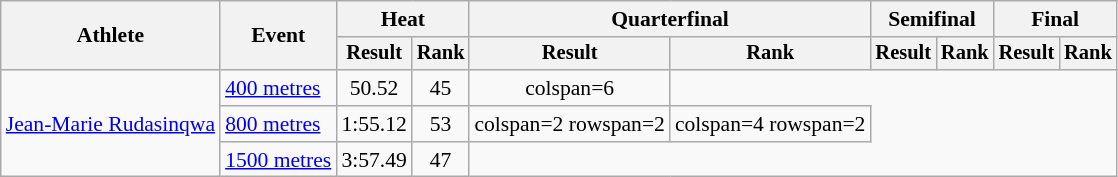<table class=wikitable style=font-size:90%>
<tr>
<th rowspan=2>Athlete</th>
<th rowspan=2>Event</th>
<th colspan=2>Heat</th>
<th colspan=2>Quarterfinal</th>
<th colspan=2>Semifinal</th>
<th colspan=2>Final</th>
</tr>
<tr style=font-size:95%>
<th>Result</th>
<th>Rank</th>
<th>Result</th>
<th>Rank</th>
<th>Result</th>
<th>Rank</th>
<th>Result</th>
<th>Rank</th>
</tr>
<tr align=center>
<td align=left rowspan=3><a href='#'>Jean-Marie Rudasinqwa</a></td>
<td align=left><a href='#'>400 metres</a></td>
<td>50.52</td>
<td>45</td>
<td>colspan=6 </td>
</tr>
<tr align=center>
<td align=left><a href='#'>800 metres</a></td>
<td>1:55.12</td>
<td>53</td>
<td>colspan=2 rowspan=2 </td>
<td>colspan=4 rowspan=2 </td>
</tr>
<tr align=center>
<td align=left><a href='#'>1500 metres</a></td>
<td>3:57.49</td>
<td>47</td>
</tr>
</table>
